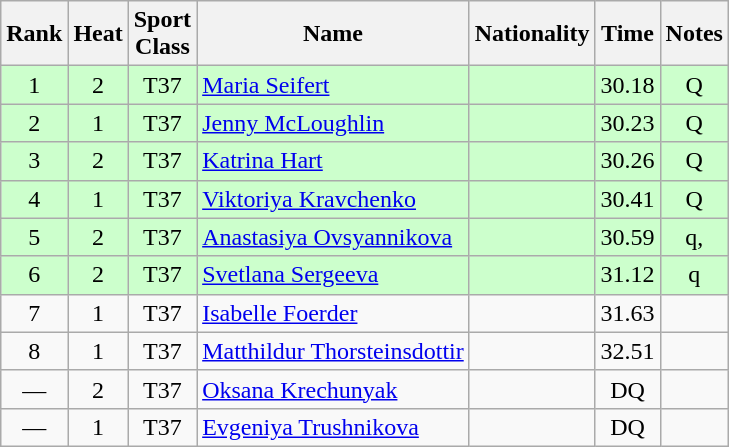<table class="wikitable sortable" style="text-align:center">
<tr>
<th>Rank</th>
<th>Heat</th>
<th>Sport<br>Class</th>
<th>Name</th>
<th>Nationality</th>
<th>Time</th>
<th>Notes</th>
</tr>
<tr bgcolor=ccffcc>
<td>1</td>
<td>2</td>
<td>T37</td>
<td align=left><a href='#'>Maria Seifert</a></td>
<td align=left></td>
<td>30.18</td>
<td>Q</td>
</tr>
<tr bgcolor=ccffcc>
<td>2</td>
<td>1</td>
<td>T37</td>
<td align=left><a href='#'>Jenny McLoughlin</a></td>
<td align=left></td>
<td>30.23</td>
<td>Q</td>
</tr>
<tr bgcolor=ccffcc>
<td>3</td>
<td>2</td>
<td>T37</td>
<td align=left><a href='#'>Katrina Hart</a></td>
<td align=left></td>
<td>30.26</td>
<td>Q</td>
</tr>
<tr bgcolor=ccffcc>
<td>4</td>
<td>1</td>
<td>T37</td>
<td align=left><a href='#'>Viktoriya Kravchenko</a></td>
<td align=left></td>
<td>30.41</td>
<td>Q</td>
</tr>
<tr bgcolor=ccffcc>
<td>5</td>
<td>2</td>
<td>T37</td>
<td align=left><a href='#'>Anastasiya Ovsyannikova</a></td>
<td align=left></td>
<td>30.59</td>
<td>q, </td>
</tr>
<tr bgcolor=ccffcc>
<td>6</td>
<td>2</td>
<td>T37</td>
<td align=left><a href='#'>Svetlana Sergeeva</a></td>
<td align=left></td>
<td>31.12</td>
<td>q</td>
</tr>
<tr>
<td>7</td>
<td>1</td>
<td>T37</td>
<td align=left><a href='#'>Isabelle Foerder</a></td>
<td align=left></td>
<td>31.63</td>
<td></td>
</tr>
<tr>
<td>8</td>
<td>1</td>
<td>T37</td>
<td align=left><a href='#'>Matthildur Thorsteinsdottir</a></td>
<td align=left></td>
<td>32.51</td>
<td></td>
</tr>
<tr>
<td>—</td>
<td>2</td>
<td>T37</td>
<td align=left><a href='#'>Oksana Krechunyak</a></td>
<td align=left></td>
<td>DQ</td>
<td></td>
</tr>
<tr>
<td>—</td>
<td>1</td>
<td>T37</td>
<td align=left><a href='#'>Evgeniya Trushnikova</a></td>
<td align=left></td>
<td>DQ</td>
<td></td>
</tr>
</table>
